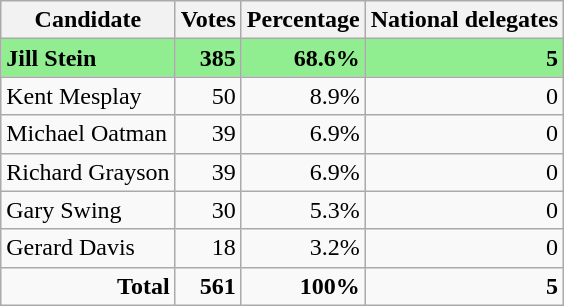<table class="wikitable" style="text-align:right;">
<tr>
<th>Candidate</th>
<th>Votes</th>
<th>Percentage</th>
<th>National delegates</th>
</tr>
<tr style="background:lightgreen;">
<td style="text-align:left;"><strong>Jill Stein</strong></td>
<td><strong>385</strong></td>
<td><strong>68.6%</strong></td>
<td><strong>5</strong></td>
</tr>
<tr>
<td style="text-align:left;">Kent Mesplay</td>
<td>50</td>
<td>8.9%</td>
<td>0</td>
</tr>
<tr>
<td style="text-align:left;">Michael Oatman</td>
<td>39</td>
<td>6.9%</td>
<td>0</td>
</tr>
<tr>
<td style="text-align:left;">Richard Grayson</td>
<td>39</td>
<td>6.9%</td>
<td>0</td>
</tr>
<tr>
<td style="text-align:left;">Gary Swing</td>
<td>30</td>
<td>5.3%</td>
<td>0</td>
</tr>
<tr>
<td style="text-align:left;">Gerard Davis</td>
<td>18</td>
<td>3.2%</td>
<td>0</td>
</tr>
<tr>
<td style="margin-right:0.50px"><strong>Total</strong></td>
<td style="margin-right:0.50px"><strong>561</strong></td>
<td style="margin-right:0.50px"><strong>100%</strong></td>
<td style="margin-right:0.50px"><strong>5</strong></td>
</tr>
</table>
